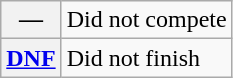<table class="wikitable">
<tr>
<th scope="row">—</th>
<td>Did not compete</td>
</tr>
<tr>
<th scope="row"><a href='#'>DNF</a></th>
<td>Did not finish</td>
</tr>
</table>
